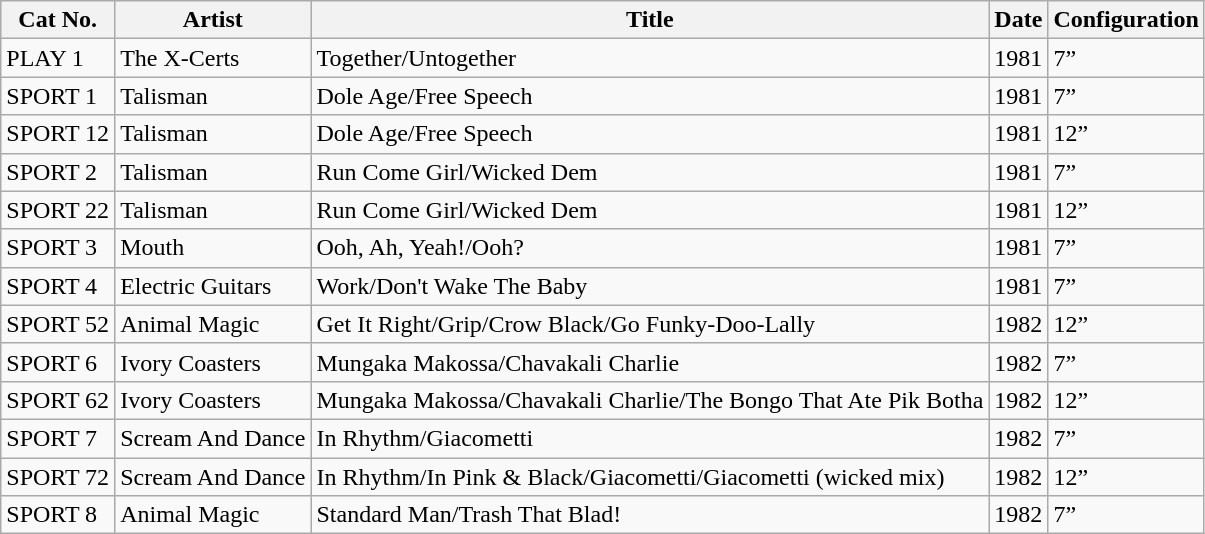<table class="wikitable">
<tr>
<th>Cat No.</th>
<th>Artist</th>
<th>Title</th>
<th>Date</th>
<th>Configuration</th>
</tr>
<tr>
<td>PLAY 1</td>
<td>The X-Certs</td>
<td>Together/Untogether</td>
<td>1981</td>
<td>7”</td>
</tr>
<tr>
<td>SPORT 1</td>
<td>Talisman</td>
<td>Dole Age/Free Speech</td>
<td>1981</td>
<td>7”</td>
</tr>
<tr>
<td>SPORT 12</td>
<td>Talisman</td>
<td>Dole Age/Free Speech</td>
<td>1981</td>
<td>12”</td>
</tr>
<tr>
<td>SPORT 2</td>
<td>Talisman</td>
<td>Run Come Girl/Wicked Dem</td>
<td>1981</td>
<td>7”</td>
</tr>
<tr>
<td>SPORT 22</td>
<td>Talisman</td>
<td>Run Come Girl/Wicked Dem</td>
<td>1981</td>
<td>12”</td>
</tr>
<tr>
<td>SPORT 3</td>
<td>Mouth</td>
<td>Ooh, Ah, Yeah!/Ooh?</td>
<td>1981</td>
<td>7”</td>
</tr>
<tr>
<td>SPORT 4</td>
<td>Electric Guitars</td>
<td>Work/Don't Wake The Baby</td>
<td>1981</td>
<td>7”</td>
</tr>
<tr>
<td>SPORT 52</td>
<td>Animal Magic</td>
<td>Get It Right/Grip/Crow Black/Go Funky-Doo-Lally</td>
<td>1982</td>
<td>12”</td>
</tr>
<tr>
<td>SPORT 6</td>
<td>Ivory Coasters</td>
<td>Mungaka Makossa/Chavakali Charlie</td>
<td>1982</td>
<td>7”</td>
</tr>
<tr>
<td>SPORT 62</td>
<td>Ivory Coasters</td>
<td>Mungaka Makossa/Chavakali Charlie/The Bongo That Ate Pik Botha</td>
<td>1982</td>
<td>12”</td>
</tr>
<tr>
<td>SPORT 7</td>
<td>Scream And Dance</td>
<td>In Rhythm/Giacometti</td>
<td>1982</td>
<td>7”</td>
</tr>
<tr>
<td>SPORT 72</td>
<td>Scream And Dance</td>
<td>In Rhythm/In Pink & Black/Giacometti/Giacometti (wicked mix)</td>
<td>1982</td>
<td>12”</td>
</tr>
<tr>
<td>SPORT 8</td>
<td>Animal Magic</td>
<td>Standard Man/Trash That Blad!</td>
<td>1982</td>
<td>7”</td>
</tr>
</table>
